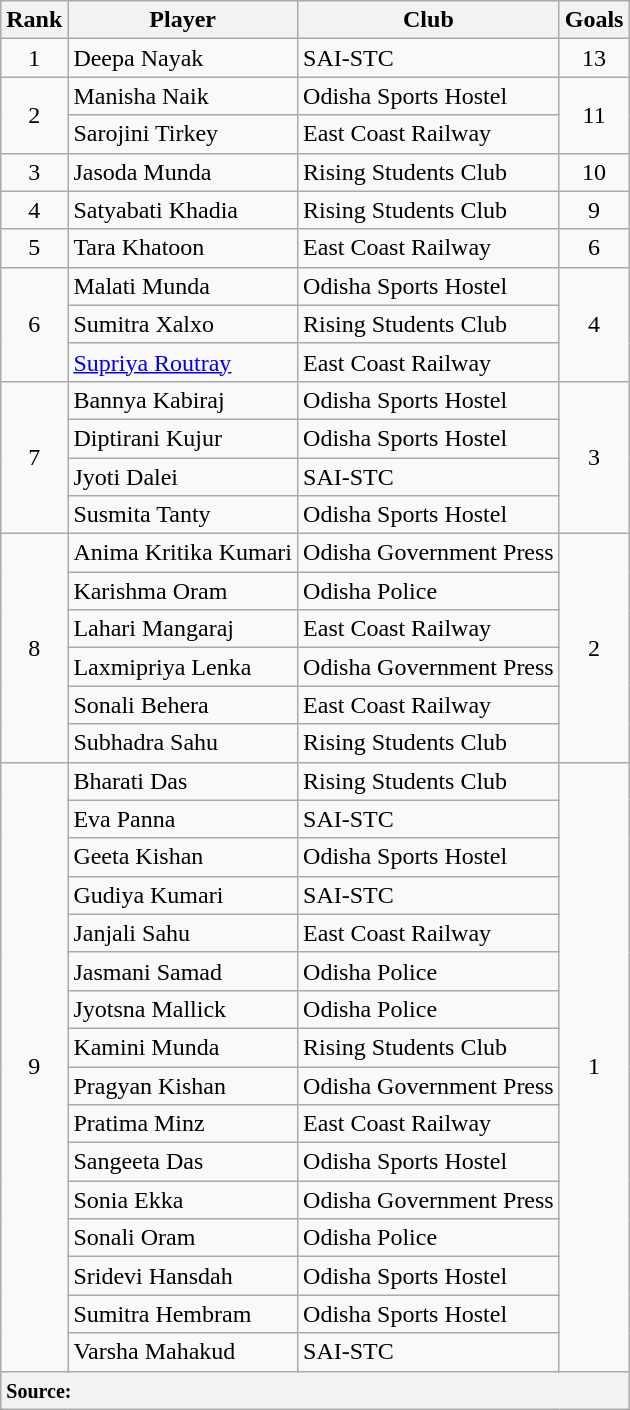<table class="wikitable" style="text-align:center">
<tr>
<th>Rank</th>
<th>Player</th>
<th>Club</th>
<th>Goals</th>
</tr>
<tr>
<td rowspan="1">1</td>
<td align="left"> Deepa Nayak</td>
<td align="left">SAI-STC</td>
<td rowspan="1">13</td>
</tr>
<tr>
<td rowspan="2">2</td>
<td align="left"> Manisha Naik</td>
<td align="left">Odisha Sports Hostel</td>
<td rowspan="2">11</td>
</tr>
<tr>
<td align="left"> Sarojini Tirkey</td>
<td align="left">East Coast Railway</td>
</tr>
<tr>
<td rowspan="1">3</td>
<td align="left"> Jasoda Munda</td>
<td align="left">Rising Students Club</td>
<td rowspan="1">10</td>
</tr>
<tr>
<td rowspan="1">4</td>
<td align="left"> Satyabati Khadia</td>
<td align="left">Rising Students Club</td>
<td rowspan="1">9</td>
</tr>
<tr>
<td rowspan="1">5</td>
<td align="left"> Tara Khatoon</td>
<td align="left">East Coast Railway</td>
<td rowspan="1">6</td>
</tr>
<tr>
<td rowspan="3">6</td>
<td align="left"> Malati Munda</td>
<td align="left">Odisha Sports Hostel</td>
<td rowspan="3">4</td>
</tr>
<tr>
<td align="left"> Sumitra Xalxo</td>
<td align="left">Rising Students Club</td>
</tr>
<tr>
<td align="left"> <a href='#'>Supriya Routray</a></td>
<td align="left">East Coast Railway</td>
</tr>
<tr>
<td rowspan="4">7</td>
<td align="left"> Bannya Kabiraj</td>
<td align="left">Odisha Sports Hostel</td>
<td rowspan="4">3</td>
</tr>
<tr>
<td align="left"> Diptirani Kujur</td>
<td align="left">Odisha Sports Hostel</td>
</tr>
<tr>
<td align="left"> Jyoti Dalei</td>
<td align="left">SAI-STC</td>
</tr>
<tr>
<td align="left"> Susmita Tanty</td>
<td align="left">Odisha Sports Hostel</td>
</tr>
<tr>
<td rowspan="6">8</td>
<td align="left"> Anima Kritika Kumari</td>
<td align="left">Odisha Government Press</td>
<td rowspan="6">2</td>
</tr>
<tr>
<td align="left"> Karishma Oram</td>
<td align="left">Odisha Police</td>
</tr>
<tr>
<td align="left"> Lahari Mangaraj</td>
<td align="left">East Coast Railway</td>
</tr>
<tr>
<td align="left"> Laxmipriya Lenka</td>
<td align="left">Odisha Government Press</td>
</tr>
<tr>
<td align="left"> Sonali Behera</td>
<td align="left">East Coast Railway</td>
</tr>
<tr>
<td align="left"> Subhadra Sahu</td>
<td align="left">Rising Students Club</td>
</tr>
<tr>
<td rowspan="16">9</td>
<td align="left"> Bharati Das</td>
<td align="left">Rising Students Club</td>
<td rowspan="16">1</td>
</tr>
<tr>
<td align="left"> Eva Panna</td>
<td align="left">SAI-STC</td>
</tr>
<tr>
<td align="left"> Geeta Kishan</td>
<td align="left">Odisha Sports Hostel</td>
</tr>
<tr>
<td align="left"> Gudiya Kumari</td>
<td align="left">SAI-STC</td>
</tr>
<tr>
<td align="left"> Janjali Sahu</td>
<td align="left">East Coast Railway</td>
</tr>
<tr>
<td align="left"> Jasmani Samad</td>
<td align="left">Odisha Police</td>
</tr>
<tr>
<td align="left"> Jyotsna Mallick</td>
<td align="left">Odisha Police</td>
</tr>
<tr>
<td align="left"> Kamini Munda</td>
<td align="left">Rising Students Club</td>
</tr>
<tr>
<td align="left"> Pragyan Kishan</td>
<td align="left">Odisha Government Press</td>
</tr>
<tr>
<td align="left"> Pratima Minz</td>
<td align="left">East Coast Railway</td>
</tr>
<tr>
<td align="left"> Sangeeta Das</td>
<td align="left">Odisha Sports Hostel</td>
</tr>
<tr>
<td align="left"> Sonia Ekka</td>
<td align="left">Odisha Government Press</td>
</tr>
<tr>
<td align="left"> Sonali Oram</td>
<td align="left">Odisha Police</td>
</tr>
<tr>
<td align="left"> Sridevi Hansdah</td>
<td align="left">Odisha Sports Hostel</td>
</tr>
<tr>
<td align="left"> Sumitra Hembram</td>
<td align="left">Odisha Sports Hostel</td>
</tr>
<tr>
<td align="left"> Varsha Mahakud</td>
<td align="left">SAI-STC</td>
</tr>
<tr>
<th colspan="4" style="text-align:left;"><small>Source: </small></th>
</tr>
</table>
